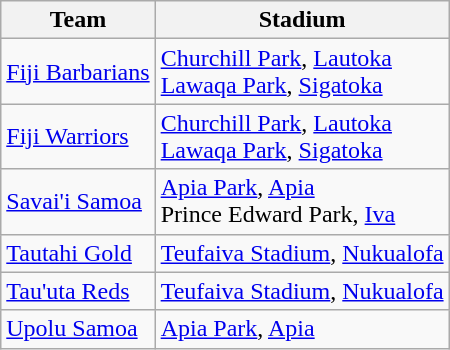<table class="wikitable sortable">
<tr>
<th>Team</th>
<th>Stadium</th>
</tr>
<tr>
<td><a href='#'>Fiji Barbarians</a></td>
<td><a href='#'>Churchill Park</a>, <a href='#'>Lautoka</a><br><a href='#'>Lawaqa Park</a>, <a href='#'>Sigatoka</a></td>
</tr>
<tr>
<td><a href='#'>Fiji Warriors</a></td>
<td><a href='#'>Churchill Park</a>, <a href='#'>Lautoka</a><br><a href='#'>Lawaqa Park</a>, <a href='#'>Sigatoka</a></td>
</tr>
<tr>
<td><a href='#'>Savai'i Samoa</a></td>
<td><a href='#'>Apia Park</a>, <a href='#'>Apia</a><br>Prince Edward Park, <a href='#'>Iva</a></td>
</tr>
<tr>
<td><a href='#'>Tautahi Gold</a></td>
<td><a href='#'>Teufaiva Stadium</a>, <a href='#'>Nukualofa</a></td>
</tr>
<tr>
<td><a href='#'>Tau'uta Reds</a></td>
<td><a href='#'>Teufaiva Stadium</a>, <a href='#'>Nukualofa</a></td>
</tr>
<tr>
<td><a href='#'>Upolu Samoa</a></td>
<td><a href='#'>Apia Park</a>, <a href='#'>Apia</a></td>
</tr>
</table>
